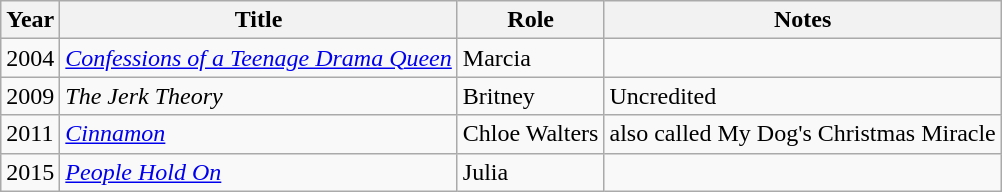<table class="wikitable sortable">
<tr>
<th>Year</th>
<th>Title</th>
<th>Role</th>
<th class="unsortable">Notes</th>
</tr>
<tr>
<td>2004</td>
<td><em><a href='#'>Confessions of a Teenage Drama Queen</a></em></td>
<td>Marcia</td>
<td></td>
</tr>
<tr>
<td>2009</td>
<td data-sort-value="Jerk Theory, The"><em>The Jerk Theory</em></td>
<td>Britney</td>
<td>Uncredited</td>
</tr>
<tr>
<td>2011</td>
<td><em><a href='#'>Cinnamon</a></em></td>
<td>Chloe Walters</td>
<td>also called My Dog's Christmas Miracle</td>
</tr>
<tr>
<td>2015</td>
<td><em><a href='#'>People Hold On</a></em></td>
<td>Julia</td>
<td></td>
</tr>
</table>
